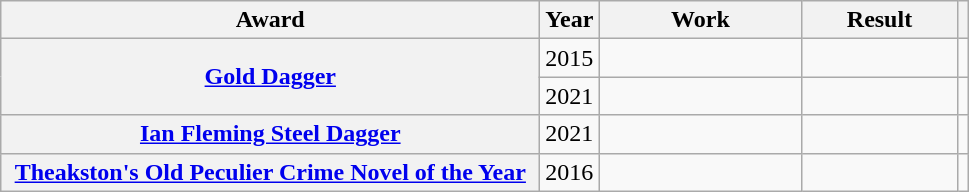<table class="wikitable sortable plainrowheaders">
<tr>
<th scope=col style="width: 22em">Award</th>
<th scope=col>Year</th>
<th scope=col style="width: 8em">Work</th>
<th scope=col style="width: 6em">Result</th>
<th scope=col class=unsortable></th>
</tr>
<tr>
<th scope=row style="text-align: center" rowspan=2><a href='#'>Gold Dagger</a></th>
<td style="text-align: center">2015</td>
<td></td>
<td></td>
<td style="text-align: center"></td>
</tr>
<tr>
<td style="text-align: center">2021</td>
<td><em></em></td>
<td></td>
<td style="text-align: center"></td>
</tr>
<tr>
<th scope=row style="text-align: center"><a href='#'>Ian Fleming Steel Dagger</a></th>
<td style="text-align: center">2021</td>
<td><em></em></td>
<td></td>
<td style="text-align: center"></td>
</tr>
<tr>
<th scope=row style="text-align: center"><a href='#'>Theakston's Old Peculier Crime Novel of the Year</a></th>
<td style="text-align: center">2016</td>
<td><em></em></td>
<td></td>
<td style="text-align: center"></td>
</tr>
</table>
